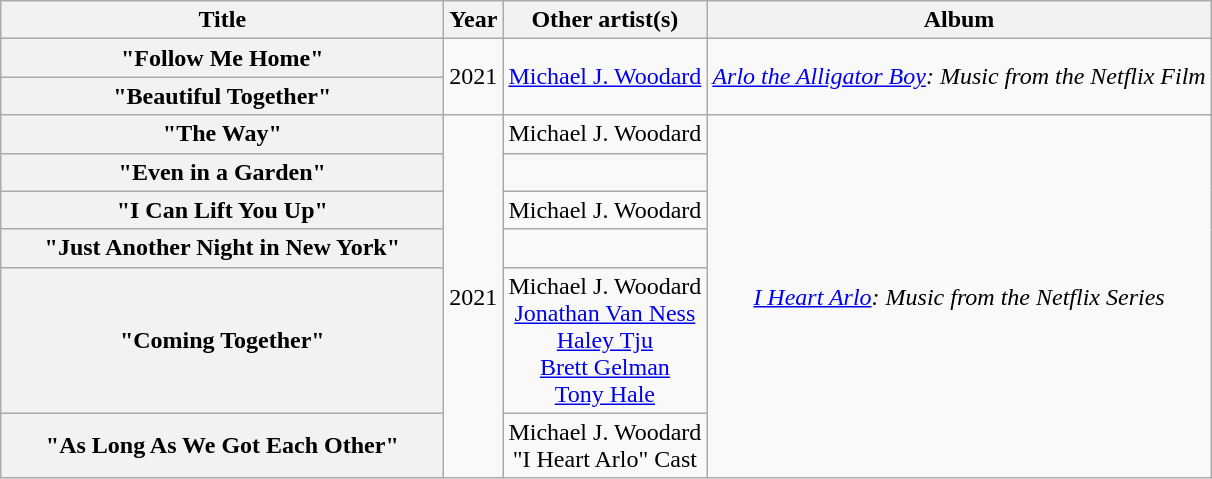<table class="wikitable plainrowheaders" style="text-align:center;">
<tr>
<th scope="col" style="width:18em;">Title</th>
<th scope="col">Year</th>
<th scope="col">Other artist(s)</th>
<th scope="col">Album</th>
</tr>
<tr>
<th scope="row">"Follow Me Home"</th>
<td rowspan="2">2021</td>
<td rowspan="2"><a href='#'>Michael J. Woodard</a></td>
<td rowspan="2"><em><a href='#'>Arlo the Alligator Boy</a>: Music from the Netflix Film</em></td>
</tr>
<tr>
<th scope="row">"Beautiful Together"</th>
</tr>
<tr>
<th scope="row">"The Way"</th>
<td rowspan="6">2021</td>
<td>Michael J. Woodard</td>
<td rowspan="6"><em><a href='#'>I Heart Arlo</a>: Music from the Netflix Series</em></td>
</tr>
<tr>
<th scope="row">"Even in a Garden"</th>
<td></td>
</tr>
<tr>
<th scope="row">"I Can Lift You Up"</th>
<td>Michael J. Woodard</td>
</tr>
<tr>
<th scope="row">"Just Another Night in New York"</th>
<td></td>
</tr>
<tr>
<th scope="row">"Coming Together"</th>
<td>Michael J. Woodard<br><a href='#'>Jonathan Van Ness</a><br><a href='#'>Haley Tju</a><br><a href='#'>Brett Gelman</a><br><a href='#'>Tony Hale</a></td>
</tr>
<tr>
<th scope="row">"As Long As We Got Each Other"</th>
<td>Michael J. Woodard<br>"I Heart Arlo" Cast</td>
</tr>
</table>
